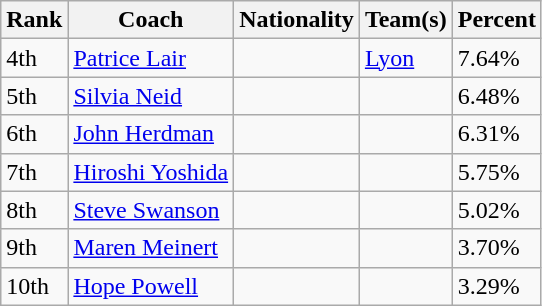<table class="wikitable">
<tr>
<th>Rank</th>
<th>Coach</th>
<th>Nationality</th>
<th>Team(s)</th>
<th>Percent</th>
</tr>
<tr>
<td>4th</td>
<td><a href='#'>Patrice Lair</a></td>
<td></td>
<td> <a href='#'>Lyon</a></td>
<td>7.64%</td>
</tr>
<tr>
<td>5th</td>
<td><a href='#'>Silvia Neid</a></td>
<td></td>
<td></td>
<td>6.48%</td>
</tr>
<tr>
<td>6th</td>
<td><a href='#'>John Herdman</a></td>
<td></td>
<td></td>
<td>6.31%</td>
</tr>
<tr>
<td>7th</td>
<td><a href='#'>Hiroshi Yoshida</a></td>
<td></td>
<td><br></td>
<td>5.75%</td>
</tr>
<tr>
<td>8th</td>
<td><a href='#'>Steve Swanson</a></td>
<td></td>
<td></td>
<td>5.02%</td>
</tr>
<tr>
<td>9th</td>
<td><a href='#'>Maren Meinert</a></td>
<td></td>
<td></td>
<td>3.70%</td>
</tr>
<tr>
<td>10th</td>
<td><a href='#'>Hope Powell</a></td>
<td></td>
<td> <br></td>
<td>3.29%</td>
</tr>
</table>
